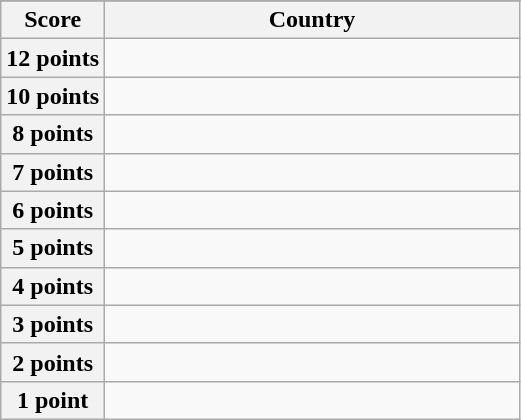<table class="wikitable">
<tr>
</tr>
<tr>
<th scope="col" width="20%">Score</th>
<th scope="col">Country</th>
</tr>
<tr>
<th scope="row">12 points</th>
<td></td>
</tr>
<tr>
<th scope="row">10 points</th>
<td></td>
</tr>
<tr>
<th scope="row">8 points</th>
<td></td>
</tr>
<tr>
<th scope="row">7 points</th>
<td></td>
</tr>
<tr>
<th scope="row">6 points</th>
<td></td>
</tr>
<tr>
<th scope="row">5 points</th>
<td></td>
</tr>
<tr>
<th scope="row">4 points</th>
<td></td>
</tr>
<tr>
<th scope="row">3 points</th>
<td></td>
</tr>
<tr>
<th scope="row">2 points</th>
<td></td>
</tr>
<tr>
<th scope="row">1 point</th>
<td></td>
</tr>
</table>
